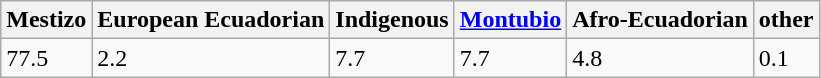<table class="wikitable">
<tr>
<th>Mestizo</th>
<th>European Ecuadorian</th>
<th>Indigenous</th>
<th><a href='#'>Montubio</a></th>
<th>Afro-Ecuadorian</th>
<th>other</th>
</tr>
<tr>
<td>77.5</td>
<td>2.2</td>
<td>7.7</td>
<td>7.7</td>
<td>4.8</td>
<td>0.1</td>
</tr>
</table>
